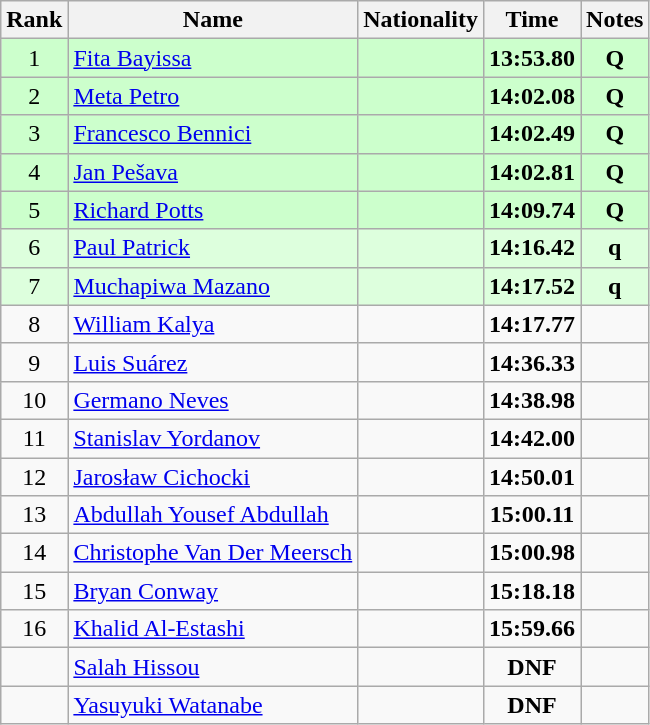<table class="wikitable sortable" style="text-align:center">
<tr>
<th>Rank</th>
<th>Name</th>
<th>Nationality</th>
<th>Time</th>
<th>Notes</th>
</tr>
<tr bgcolor=ccffcc>
<td>1</td>
<td align=left><a href='#'>Fita Bayissa</a></td>
<td align=left></td>
<td><strong>13:53.80</strong></td>
<td><strong>Q</strong></td>
</tr>
<tr bgcolor=ccffcc>
<td>2</td>
<td align=left><a href='#'>Meta Petro</a></td>
<td align=left></td>
<td><strong>14:02.08</strong></td>
<td><strong>Q</strong></td>
</tr>
<tr bgcolor=ccffcc>
<td>3</td>
<td align=left><a href='#'>Francesco Bennici</a></td>
<td align=left></td>
<td><strong>14:02.49</strong></td>
<td><strong>Q</strong></td>
</tr>
<tr bgcolor=ccffcc>
<td>4</td>
<td align=left><a href='#'>Jan Pešava</a></td>
<td align=left></td>
<td><strong>14:02.81</strong></td>
<td><strong>Q</strong></td>
</tr>
<tr bgcolor=ccffcc>
<td>5</td>
<td align=left><a href='#'>Richard Potts</a></td>
<td align=left></td>
<td><strong>14:09.74</strong></td>
<td><strong>Q</strong></td>
</tr>
<tr bgcolor=ddffdd>
<td>6</td>
<td align=left><a href='#'>Paul Patrick</a></td>
<td align=left></td>
<td><strong>14:16.42</strong></td>
<td><strong>q</strong></td>
</tr>
<tr bgcolor=ddffdd>
<td>7</td>
<td align=left><a href='#'>Muchapiwa Mazano</a></td>
<td align=left></td>
<td><strong>14:17.52</strong></td>
<td><strong>q</strong></td>
</tr>
<tr>
<td>8</td>
<td align=left><a href='#'>William Kalya</a></td>
<td align=left></td>
<td><strong>14:17.77</strong></td>
<td></td>
</tr>
<tr>
<td>9</td>
<td align=left><a href='#'>Luis Suárez</a></td>
<td align=left></td>
<td><strong>14:36.33</strong></td>
<td></td>
</tr>
<tr>
<td>10</td>
<td align=left><a href='#'>Germano Neves</a></td>
<td align=left></td>
<td><strong>14:38.98</strong></td>
<td></td>
</tr>
<tr>
<td>11</td>
<td align=left><a href='#'>Stanislav Yordanov</a></td>
<td align=left></td>
<td><strong>14:42.00</strong></td>
<td></td>
</tr>
<tr>
<td>12</td>
<td align=left><a href='#'>Jarosław Cichocki</a></td>
<td align=left></td>
<td><strong>14:50.01</strong></td>
<td></td>
</tr>
<tr>
<td>13</td>
<td align=left><a href='#'>Abdullah Yousef Abdullah</a></td>
<td align=left></td>
<td><strong>15:00.11</strong></td>
<td></td>
</tr>
<tr>
<td>14</td>
<td align=left><a href='#'>Christophe Van Der Meersch</a></td>
<td align=left></td>
<td><strong>15:00.98</strong></td>
<td></td>
</tr>
<tr>
<td>15</td>
<td align=left><a href='#'>Bryan Conway</a></td>
<td align=left></td>
<td><strong>15:18.18</strong></td>
<td></td>
</tr>
<tr>
<td>16</td>
<td align=left><a href='#'>Khalid Al-Estashi</a></td>
<td align=left></td>
<td><strong>15:59.66</strong></td>
<td></td>
</tr>
<tr>
<td></td>
<td align=left><a href='#'>Salah Hissou</a></td>
<td align=left></td>
<td><strong>DNF</strong></td>
<td></td>
</tr>
<tr>
<td></td>
<td align=left><a href='#'>Yasuyuki Watanabe</a></td>
<td align=left></td>
<td><strong>DNF</strong></td>
<td></td>
</tr>
</table>
